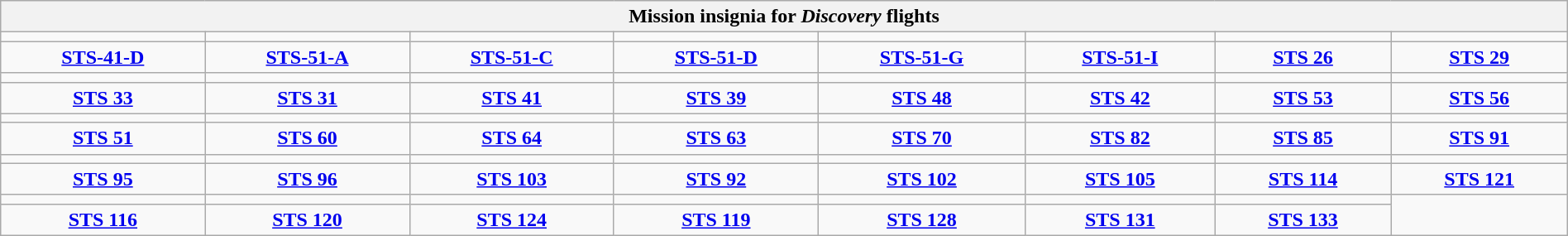<table class="wikitable" style="margin:auto; text-align:center; width:100%">
<tr>
<th colspan=8>Mission insignia for <em>Discovery</em> flights</th>
</tr>
<tr>
<td></td>
<td></td>
<td></td>
<td></td>
<td></td>
<td></td>
<td></td>
<td></td>
</tr>
<tr>
<td><strong><a href='#'>STS-41-D</a></strong></td>
<td><strong><a href='#'>STS-51-A</a></strong></td>
<td><strong><a href='#'>STS-51-C</a></strong></td>
<td><strong><a href='#'>STS-51-D</a></strong></td>
<td><strong><a href='#'>STS-51-G</a></strong></td>
<td><strong><a href='#'>STS-51-I</a></strong></td>
<td><strong><a href='#'>STS 26</a></strong></td>
<td><strong><a href='#'>STS 29</a></strong></td>
</tr>
<tr>
<td></td>
<td></td>
<td></td>
<td></td>
<td></td>
<td></td>
<td></td>
<td></td>
</tr>
<tr>
<td><strong><a href='#'>STS 33</a></strong></td>
<td><strong><a href='#'>STS 31</a></strong></td>
<td><strong><a href='#'>STS 41</a></strong></td>
<td><strong><a href='#'>STS 39</a></strong></td>
<td><strong><a href='#'>STS 48</a></strong></td>
<td><strong><a href='#'>STS 42</a></strong></td>
<td><strong><a href='#'>STS 53</a></strong></td>
<td><strong><a href='#'>STS 56</a></strong></td>
</tr>
<tr>
<td></td>
<td></td>
<td></td>
<td></td>
<td></td>
<td></td>
<td></td>
<td></td>
</tr>
<tr>
<td><strong><a href='#'>STS 51</a></strong></td>
<td><strong><a href='#'>STS 60</a></strong></td>
<td><strong><a href='#'>STS 64</a></strong></td>
<td><strong><a href='#'>STS 63</a></strong></td>
<td><strong><a href='#'>STS 70</a></strong></td>
<td><strong><a href='#'>STS 82</a></strong></td>
<td><strong><a href='#'>STS 85</a></strong></td>
<td><strong><a href='#'>STS 91</a></strong></td>
</tr>
<tr>
<td></td>
<td></td>
<td></td>
<td></td>
<td></td>
<td></td>
<td></td>
<td></td>
</tr>
<tr>
<td><strong><a href='#'>STS 95</a></strong></td>
<td><strong><a href='#'>STS 96</a></strong></td>
<td><strong><a href='#'>STS 103</a></strong></td>
<td><strong><a href='#'>STS 92</a></strong></td>
<td><strong><a href='#'>STS 102</a></strong></td>
<td><strong><a href='#'>STS 105</a></strong></td>
<td><strong><a href='#'>STS 114</a></strong></td>
<td><strong><a href='#'>STS 121</a></strong></td>
</tr>
<tr>
<td></td>
<td></td>
<td></td>
<td></td>
<td></td>
<td></td>
<td></td>
</tr>
<tr>
<td><strong><a href='#'>STS 116</a></strong></td>
<td><strong><a href='#'>STS 120</a></strong></td>
<td><strong><a href='#'>STS 124</a></strong></td>
<td><strong><a href='#'>STS 119</a></strong></td>
<td><strong><a href='#'>STS 128</a></strong></td>
<td><strong><a href='#'>STS 131</a></strong></td>
<td><strong><a href='#'>STS 133</a></strong></td>
</tr>
</table>
